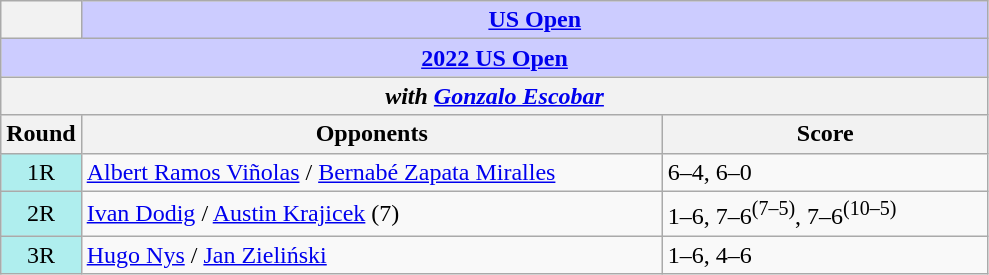<table class="wikitable collapsible collapsed">
<tr>
<th></th>
<th colspan=2 style="background:#ccf;"><a href='#'>US Open</a></th>
</tr>
<tr>
<th colspan=3 style="background:#ccf;"><a href='#'>2022 US Open</a></th>
</tr>
<tr>
<th colspan=3><em>with  <a href='#'>Gonzalo Escobar</a></em></th>
</tr>
<tr>
<th>Round</th>
<th width=380>Opponents</th>
<th width=210>Score</th>
</tr>
<tr>
<td style="text-align:center; background:#afeeee;">1R</td>
<td> <a href='#'>Albert Ramos Viñolas</a> /  <a href='#'>Bernabé Zapata Miralles</a></td>
<td>6–4, 6–0</td>
</tr>
<tr>
<td style="text-align:center; background:#afeeee;">2R</td>
<td> <a href='#'>Ivan Dodig</a> /  <a href='#'>Austin Krajicek</a> (7)</td>
<td>1–6, 7–6<sup>(7–5)</sup>, 7–6<sup>(10–5)</sup></td>
</tr>
<tr>
<td style="text-align:center; background:#afeeee;">3R</td>
<td> <a href='#'>Hugo Nys</a> /  <a href='#'>Jan Zieliński</a></td>
<td>1–6, 4–6</td>
</tr>
</table>
